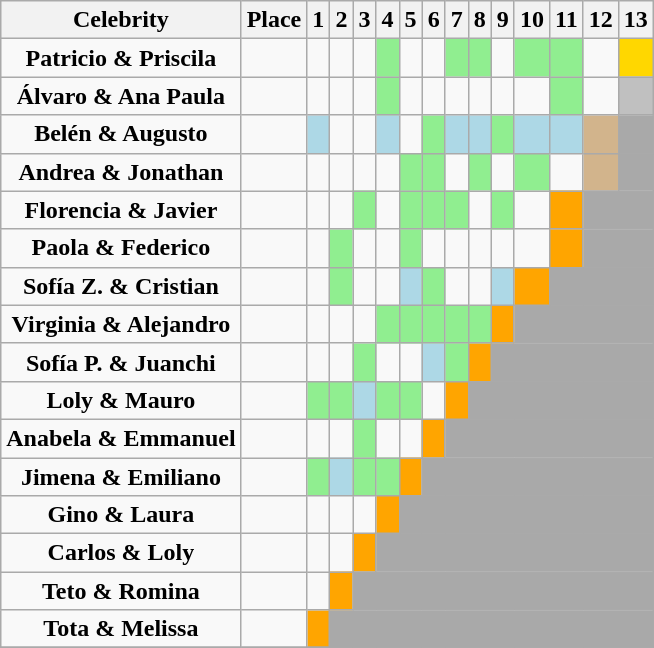<table class="wikitable sortable" style="text-align:center; margin:auto;">
<tr>
<th>Celebrity</th>
<th>Place</th>
<th>1</th>
<th>2</th>
<th>3</th>
<th>4</th>
<th>5</th>
<th>6</th>
<th>7</th>
<th>8</th>
<th>9</th>
<th>10</th>
<th>11</th>
<th>12</th>
<th>13</th>
</tr>
<tr>
<td><strong>Patricio & Priscila</strong></td>
<td></td>
<td></td>
<td></td>
<td></td>
<td style="background:lightgreen;"></td>
<td></td>
<td></td>
<td style="background:lightgreen;"></td>
<td style="background:lightgreen;"></td>
<td></td>
<td style="background:lightgreen;"></td>
<td style="background:lightgreen;"></td>
<td></td>
<td style="background:gold;"></td>
</tr>
<tr>
<td><strong>Álvaro & Ana Paula</strong></td>
<td></td>
<td></td>
<td></td>
<td></td>
<td style="background:lightgreen;"></td>
<td></td>
<td></td>
<td></td>
<td></td>
<td></td>
<td></td>
<td style="background:lightgreen;"></td>
<td></td>
<td style="background:silver;"></td>
</tr>
<tr>
<td><strong>Belén & Augusto</strong></td>
<td></td>
<td style="background:lightblue;"></td>
<td></td>
<td></td>
<td style="background:lightblue;"></td>
<td></td>
<td style="background:lightgreen;"></td>
<td style="background:lightblue;"></td>
<td style="background:lightblue;"></td>
<td style="background:lightgreen;"></td>
<td style="background:lightblue;"></td>
<td style="background:lightblue;"></td>
<td style="background:tan;"></td>
<td style="background:darkgrey;"></td>
</tr>
<tr>
<td><strong>Andrea & Jonathan</strong></td>
<td></td>
<td></td>
<td></td>
<td></td>
<td></td>
<td style="background:lightgreen;"></td>
<td style="background:lightgreen;"></td>
<td></td>
<td style="background:lightgreen;"></td>
<td></td>
<td style="background:lightgreen;"></td>
<td></td>
<td style="background:tan;"></td>
<td style="background:darkgrey;"></td>
</tr>
<tr>
<td><strong>Florencia & Javier</strong></td>
<td></td>
<td></td>
<td></td>
<td style="background:lightgreen;"></td>
<td></td>
<td style="background:lightgreen;"></td>
<td style="background:lightgreen;"></td>
<td style="background:lightgreen;"></td>
<td></td>
<td style="background:lightgreen;"></td>
<td></td>
<td style="background:orange;"></td>
<td style="background:darkgrey;" colspan="2"></td>
</tr>
<tr>
<td><strong>Paola & Federico</strong></td>
<td></td>
<td></td>
<td style="background:lightgreen;"></td>
<td></td>
<td></td>
<td style="background:lightgreen;"></td>
<td></td>
<td></td>
<td></td>
<td></td>
<td></td>
<td style="background:orange;"></td>
<td style="background:darkgrey;" colspan="2"></td>
</tr>
<tr>
<td><strong>Sofía Z. & Cristian</strong></td>
<td></td>
<td></td>
<td style="background:lightgreen;"></td>
<td></td>
<td></td>
<td style="background:lightblue;"></td>
<td style="background:lightgreen;"></td>
<td></td>
<td></td>
<td style="background:lightblue;"></td>
<td style="background:orange;"></td>
<td style="background:darkgrey;" colspan="3"></td>
</tr>
<tr>
<td><strong>Virginia & Alejandro</strong></td>
<td></td>
<td></td>
<td></td>
<td></td>
<td style="background:lightgreen;"></td>
<td style="background:lightgreen;"></td>
<td style="background:lightgreen;"></td>
<td style="background:lightgreen;"></td>
<td style="background:lightgreen;"></td>
<td style="background:orange;"></td>
<td style="background:darkgrey;" colspan="4"></td>
</tr>
<tr>
<td><strong>Sofía P. & Juanchi</strong></td>
<td></td>
<td></td>
<td></td>
<td style="background:lightgreen;"></td>
<td></td>
<td></td>
<td style="background:lightblue;"></td>
<td style="background:lightgreen;"></td>
<td style="background:orange;"></td>
<td style="background:darkgrey;" colspan="5"></td>
</tr>
<tr>
<td><strong>Loly & Mauro</strong></td>
<td></td>
<td style="background:lightgreen;"></td>
<td style="background:lightgreen;"></td>
<td style="background:lightblue;"></td>
<td style="background:lightgreen;"></td>
<td style="background:lightgreen;"></td>
<td></td>
<td style="background:orange;"></td>
<td style="background:darkgrey;" colspan="6"></td>
</tr>
<tr>
<td><strong>Anabela & Emmanuel</strong></td>
<td></td>
<td></td>
<td></td>
<td style="background:lightgreen;"></td>
<td></td>
<td></td>
<td style="background:orange;"></td>
<td style="background:darkgrey;" colspan="7"></td>
</tr>
<tr>
<td><strong>Jimena & Emiliano</strong></td>
<td></td>
<td style="background:lightgreen;"></td>
<td style="background:lightblue;"></td>
<td style="background:lightgreen;"></td>
<td style="background:lightgreen;"></td>
<td style="background:orange;"></td>
<td style="background:darkgrey;" colspan="8"></td>
</tr>
<tr>
<td><strong>Gino & Laura</strong></td>
<td></td>
<td></td>
<td></td>
<td></td>
<td style="background:orange;"></td>
<td style="background:darkgrey;" colspan="9"></td>
</tr>
<tr>
<td><strong>Carlos & Loly</strong></td>
<td></td>
<td></td>
<td></td>
<td style="background:orange;"></td>
<td style="background:darkgrey;" colspan="10"></td>
</tr>
<tr>
<td><strong>Teto & Romina</strong></td>
<td></td>
<td></td>
<td style="background:orange;"></td>
<td style="background:darkgrey;" colspan="11"></td>
</tr>
<tr>
<td><strong>Tota & Melissa</strong></td>
<td></td>
<td style="background:orange;"></td>
<td style="background:darkgrey;" colspan="12"></td>
</tr>
<tr>
</tr>
</table>
